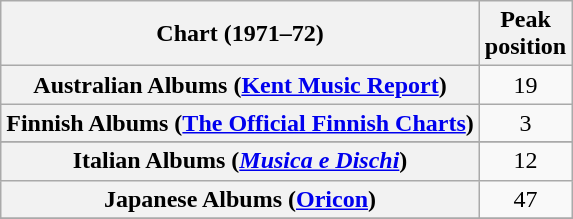<table class="wikitable sortable plainrowheaders">
<tr>
<th>Chart (1971–72)</th>
<th>Peak<br>position</th>
</tr>
<tr>
<th scope="row">Australian Albums (<a href='#'>Kent Music Report</a>)</th>
<td align="center">19</td>
</tr>
<tr>
<th scope="row">Finnish Albums (<a href='#'>The Official Finnish Charts</a>)</th>
<td align="center">3</td>
</tr>
<tr>
</tr>
<tr>
<th scope="row">Italian Albums (<em><a href='#'>Musica e Dischi</a></em>)</th>
<td align="center">12</td>
</tr>
<tr>
<th scope="row">Japanese Albums (<a href='#'>Oricon</a>)</th>
<td align="center">47</td>
</tr>
<tr>
</tr>
</table>
